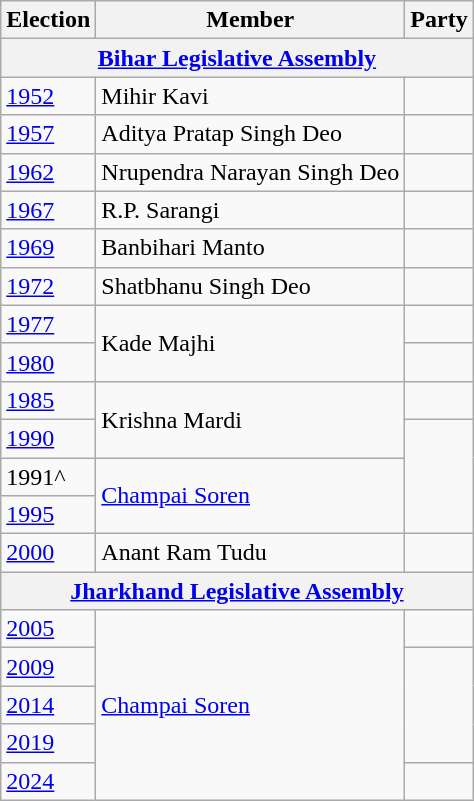<table class="wikitable sortable">
<tr>
<th>Election</th>
<th>Member</th>
<th colspan=2>Party</th>
</tr>
<tr>
<th colspan=4><a href='#'>Bihar Legislative Assembly</a></th>
</tr>
<tr>
<td><a href='#'>1952</a></td>
<td>Mihir Kavi</td>
<td></td>
</tr>
<tr>
<td><a href='#'>1957</a></td>
<td>Aditya Pratap Singh Deo</td>
<td></td>
</tr>
<tr>
<td><a href='#'>1962</a></td>
<td>Nrupendra Narayan Singh Deo</td>
<td></td>
</tr>
<tr>
<td><a href='#'>1967</a></td>
<td>R.P. Sarangi</td>
<td></td>
</tr>
<tr>
<td><a href='#'>1969</a></td>
<td>Banbihari Manto</td>
<td></td>
</tr>
<tr>
<td><a href='#'>1972</a></td>
<td>Shatbhanu Singh Deo</td>
<td></td>
</tr>
<tr>
<td><a href='#'>1977</a></td>
<td rowspan=2>Kade Majhi</td>
<td></td>
</tr>
<tr>
<td><a href='#'>1980</a></td>
<td></td>
</tr>
<tr>
<td><a href='#'>1985</a></td>
<td rowspan=2>Krishna Mardi</td>
<td></td>
</tr>
<tr>
<td><a href='#'>1990</a></td>
</tr>
<tr>
<td>1991^</td>
<td rowspan=2><a href='#'>Champai Soren</a></td>
</tr>
<tr>
<td><a href='#'>1995</a></td>
</tr>
<tr>
<td><a href='#'>2000</a></td>
<td>Anant Ram Tudu</td>
<td></td>
</tr>
<tr>
<th colspan=4><a href='#'>Jharkhand Legislative Assembly</a></th>
</tr>
<tr>
<td><a href='#'>2005</a></td>
<td rowspan=5><a href='#'>Champai Soren</a></td>
<td></td>
</tr>
<tr>
<td><a href='#'>2009</a></td>
</tr>
<tr>
<td><a href='#'>2014</a></td>
</tr>
<tr>
<td><a href='#'>2019</a></td>
</tr>
<tr>
<td><a href='#'>2024</a></td>
<td></td>
</tr>
</table>
